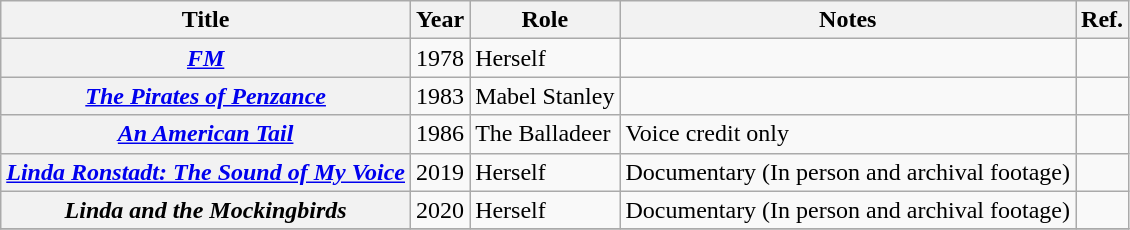<table class="wikitable sortable plainrowheaders">
<tr>
<th scope="col">Title</th>
<th scope="col">Year</th>
<th scope="col">Role</th>
<th scope="col" class="unsortable">Notes</th>
<th scope="col" class="unsortable">Ref.</th>
</tr>
<tr>
<th scope="row"><em><a href='#'>FM</a></em></th>
<td>1978</td>
<td>Herself</td>
<td></td>
<td align="center"></td>
</tr>
<tr>
<th scope="row"><em><a href='#'>The Pirates of Penzance</a></em></th>
<td>1983</td>
<td>Mabel Stanley</td>
<td></td>
<td align="center"></td>
</tr>
<tr>
<th scope="row"><em><a href='#'>An American Tail</a></em></th>
<td>1986</td>
<td>The Balladeer</td>
<td>Voice credit only</td>
<td align="center"></td>
</tr>
<tr>
<th scope="row"><em><a href='#'>Linda Ronstadt: The Sound of My Voice</a></em></th>
<td>2019</td>
<td>Herself</td>
<td>Documentary (In person and archival footage)</td>
<td align="center"></td>
</tr>
<tr>
<th scope="row"><em>Linda and the Mockingbirds</em></th>
<td>2020</td>
<td>Herself</td>
<td>Documentary (In person and archival footage)</td>
<td align="center"></td>
</tr>
<tr>
</tr>
</table>
